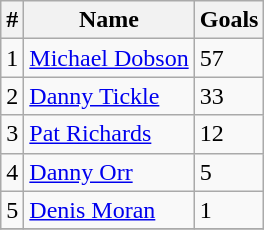<table class="wikitable" style="text-align:left;">
<tr>
<th>#</th>
<th>Name</th>
<th>Goals</th>
</tr>
<tr>
<td>1</td>
<td><a href='#'>Michael Dobson</a></td>
<td>57</td>
</tr>
<tr>
<td>2</td>
<td><a href='#'>Danny Tickle</a></td>
<td>33</td>
</tr>
<tr>
<td>3</td>
<td><a href='#'>Pat Richards</a></td>
<td>12</td>
</tr>
<tr>
<td>4</td>
<td><a href='#'>Danny Orr</a></td>
<td>5</td>
</tr>
<tr>
<td>5</td>
<td><a href='#'>Denis Moran</a></td>
<td>1</td>
</tr>
<tr>
</tr>
</table>
